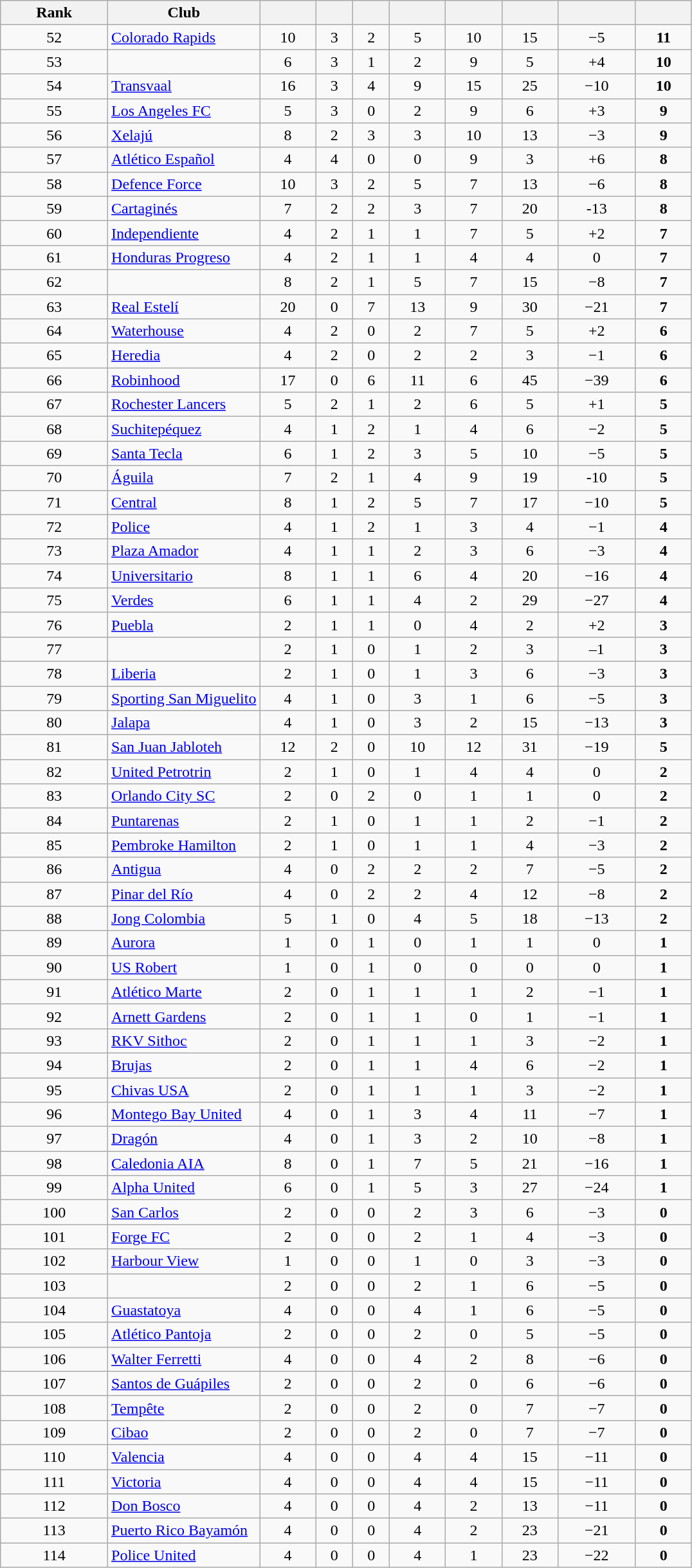<table class="wikitable sortable" style="text-align:center">
<tr>
<th>Rank</th>
<th width=22%>Club</th>
<th></th>
<th></th>
<th></th>
<th></th>
<th></th>
<th></th>
<th></th>
<th></th>
</tr>
<tr>
<td>52</td>
<td align=left> <a href='#'>Colorado Rapids</a></td>
<td>10</td>
<td>3</td>
<td>2</td>
<td>5</td>
<td>10</td>
<td>15</td>
<td>−5</td>
<td><strong>11</strong></td>
</tr>
<tr>
<td>53</td>
<td align=left></td>
<td>6</td>
<td>3</td>
<td>1</td>
<td>2</td>
<td>9</td>
<td>5</td>
<td>+4</td>
<td><strong>10</strong></td>
</tr>
<tr>
<td>54</td>
<td align=left> <a href='#'>Transvaal</a></td>
<td>16</td>
<td>3</td>
<td>4</td>
<td>9</td>
<td>15</td>
<td>25</td>
<td>−10</td>
<td><strong>10</strong></td>
</tr>
<tr>
<td>55</td>
<td align="left"> <a href='#'>Los Angeles FC</a></td>
<td>5</td>
<td>3</td>
<td>0</td>
<td>2</td>
<td>9</td>
<td>6</td>
<td>+3</td>
<td><strong>9</strong></td>
</tr>
<tr>
<td>56</td>
<td align=left> <a href='#'>Xelajú</a></td>
<td>8</td>
<td>2</td>
<td>3</td>
<td>3</td>
<td>10</td>
<td>13</td>
<td>−3</td>
<td><strong>9</strong></td>
</tr>
<tr>
<td>57</td>
<td align=left> <a href='#'>Atlético Español</a></td>
<td>4</td>
<td>4</td>
<td>0</td>
<td>0</td>
<td>9</td>
<td>3</td>
<td>+6</td>
<td><strong>8</strong></td>
</tr>
<tr>
<td>58</td>
<td align=left> <a href='#'>Defence Force</a></td>
<td>10</td>
<td>3</td>
<td>2</td>
<td>5</td>
<td>7</td>
<td>13</td>
<td>−6</td>
<td><strong>8</strong></td>
</tr>
<tr>
<td>59</td>
<td align=left> <a href='#'>Cartaginés</a></td>
<td>7</td>
<td>2</td>
<td>2</td>
<td>3</td>
<td>7</td>
<td>20</td>
<td>-13</td>
<td><strong>8</strong></td>
</tr>
<tr>
<td>60</td>
<td align=left> <a href='#'>Independiente</a></td>
<td>4</td>
<td>2</td>
<td>1</td>
<td>1</td>
<td>7</td>
<td>5</td>
<td>+2</td>
<td><strong>7</strong></td>
</tr>
<tr>
<td>61</td>
<td align="left"> <a href='#'>Honduras Progreso</a></td>
<td>4</td>
<td>2</td>
<td>1</td>
<td>1</td>
<td>4</td>
<td>4</td>
<td>0</td>
<td><strong>7</strong></td>
</tr>
<tr>
<td>62</td>
<td align=left></td>
<td>8</td>
<td>2</td>
<td>1</td>
<td>5</td>
<td>7</td>
<td>15</td>
<td>−8</td>
<td><strong>7</strong></td>
</tr>
<tr>
<td>63</td>
<td align="left"> <a href='#'>Real Estelí</a></td>
<td>20</td>
<td>0</td>
<td>7</td>
<td>13</td>
<td>9</td>
<td>30</td>
<td>−21</td>
<td><strong>7</strong></td>
</tr>
<tr>
<td>64</td>
<td align="left"> <a href='#'>Waterhouse</a></td>
<td>4</td>
<td>2</td>
<td>0</td>
<td>2</td>
<td>7</td>
<td>5</td>
<td>+2</td>
<td><strong>6</strong></td>
</tr>
<tr>
<td>65</td>
<td align="left"> <a href='#'>Heredia</a></td>
<td>4</td>
<td>2</td>
<td>0</td>
<td>2</td>
<td>2</td>
<td>3</td>
<td>−1</td>
<td><strong>6</strong></td>
</tr>
<tr>
<td>66</td>
<td align=left> <a href='#'>Robinhood</a></td>
<td>17</td>
<td>0</td>
<td>6</td>
<td>11</td>
<td>6</td>
<td>45</td>
<td>−39</td>
<td><strong>6</strong></td>
</tr>
<tr>
<td>67</td>
<td align=left> <a href='#'>Rochester Lancers</a></td>
<td>5</td>
<td>2</td>
<td>1</td>
<td>2</td>
<td>6</td>
<td>5</td>
<td>+1</td>
<td><strong>5</strong></td>
</tr>
<tr>
<td>68</td>
<td align="left"> <a href='#'>Suchitepéquez</a></td>
<td>4</td>
<td>1</td>
<td>2</td>
<td>1</td>
<td>4</td>
<td>6</td>
<td>−2</td>
<td><strong>5</strong></td>
</tr>
<tr>
<td>69</td>
<td align="left"> <a href='#'>Santa Tecla</a></td>
<td>6</td>
<td>1</td>
<td>2</td>
<td>3</td>
<td>5</td>
<td>10</td>
<td>−5</td>
<td><strong>5</strong></td>
</tr>
<tr>
<td>70</td>
<td align=left> <a href='#'>Águila</a></td>
<td>7</td>
<td>2</td>
<td>1</td>
<td>4</td>
<td>9</td>
<td>19</td>
<td>-10</td>
<td><strong>5</strong></td>
</tr>
<tr>
<td>71</td>
<td align="left"> <a href='#'>Central</a></td>
<td>8</td>
<td>1</td>
<td>2</td>
<td>5</td>
<td>7</td>
<td>17</td>
<td>−10</td>
<td><strong>5</strong></td>
</tr>
<tr>
<td>72</td>
<td align=left> <a href='#'>Police</a></td>
<td>4</td>
<td>1</td>
<td>2</td>
<td>1</td>
<td>3</td>
<td>4</td>
<td>−1</td>
<td><strong>4</strong></td>
</tr>
<tr>
<td>73</td>
<td align="left"> <a href='#'>Plaza Amador</a></td>
<td>4</td>
<td>1</td>
<td>1</td>
<td>2</td>
<td>3</td>
<td>6</td>
<td>−3</td>
<td><strong>4</strong></td>
</tr>
<tr>
<td>74</td>
<td align="left"> <a href='#'>Universitario</a></td>
<td>8</td>
<td>1</td>
<td>1</td>
<td>6</td>
<td>4</td>
<td>20</td>
<td>−16</td>
<td><strong>4</strong></td>
</tr>
<tr>
<td>75</td>
<td align="left"> <a href='#'>Verdes</a></td>
<td>6</td>
<td>1</td>
<td>1</td>
<td>4</td>
<td>2</td>
<td>29</td>
<td>−27</td>
<td><strong>4</strong></td>
</tr>
<tr>
<td>76</td>
<td align=left> <a href='#'>Puebla</a></td>
<td>2</td>
<td>1</td>
<td>1</td>
<td>0</td>
<td>4</td>
<td>2</td>
<td>+2</td>
<td><strong>3</strong></td>
</tr>
<tr>
<td>77</td>
<td align=left></td>
<td>2</td>
<td>1</td>
<td>0</td>
<td>1</td>
<td>2</td>
<td>3</td>
<td>–1</td>
<td><strong>3</strong></td>
</tr>
<tr>
<td>78</td>
<td align="left"> <a href='#'>Liberia</a></td>
<td>2</td>
<td>1</td>
<td>0</td>
<td>1</td>
<td>3</td>
<td>6</td>
<td>−3</td>
<td><strong>3</strong></td>
</tr>
<tr>
<td>79</td>
<td align="left"> <a href='#'>Sporting San Miguelito</a></td>
<td>4</td>
<td>1</td>
<td>0</td>
<td>3</td>
<td>1</td>
<td>6</td>
<td>−5</td>
<td><strong>3</strong></td>
</tr>
<tr>
<td>80</td>
<td align="left"> <a href='#'>Jalapa</a></td>
<td>4</td>
<td>1</td>
<td>0</td>
<td>3</td>
<td>2</td>
<td>15</td>
<td>−13</td>
<td><strong>3</strong></td>
</tr>
<tr>
<td>81</td>
<td align="left"> <a href='#'>San Juan Jabloteh</a></td>
<td>12</td>
<td>2</td>
<td>0</td>
<td>10</td>
<td>12</td>
<td>31</td>
<td>−19</td>
<td><strong>5</strong></td>
</tr>
<tr>
<td>82</td>
<td align=left> <a href='#'>United Petrotrin</a></td>
<td>2</td>
<td>1</td>
<td>0</td>
<td>1</td>
<td>4</td>
<td>4</td>
<td>0</td>
<td><strong>2</strong></td>
</tr>
<tr>
<td>83</td>
<td align="left"> <a href='#'>Orlando City SC</a></td>
<td>2</td>
<td>0</td>
<td>2</td>
<td>0</td>
<td>1</td>
<td>1</td>
<td>0</td>
<td><strong>2</strong></td>
</tr>
<tr>
<td>84</td>
<td align=left> <a href='#'>Puntarenas</a></td>
<td>2</td>
<td>1</td>
<td>0</td>
<td>1</td>
<td>1</td>
<td>2</td>
<td>−1</td>
<td><strong>2</strong></td>
</tr>
<tr>
<td>85</td>
<td align=left> <a href='#'>Pembroke Hamilton</a></td>
<td>2</td>
<td>1</td>
<td>0</td>
<td>1</td>
<td>1</td>
<td>4</td>
<td>−3</td>
<td><strong>2</strong></td>
</tr>
<tr>
<td>86</td>
<td align="left"> <a href='#'>Antigua</a></td>
<td>4</td>
<td>0</td>
<td>2</td>
<td>2</td>
<td>2</td>
<td>7</td>
<td>−5</td>
<td><strong>2</strong></td>
</tr>
<tr>
<td>87</td>
<td align=left> <a href='#'>Pinar del Río</a></td>
<td>4</td>
<td>0</td>
<td>2</td>
<td>2</td>
<td>4</td>
<td>12</td>
<td>−8</td>
<td><strong>2</strong></td>
</tr>
<tr>
<td>88</td>
<td align=left> <a href='#'>Jong Colombia</a></td>
<td>5</td>
<td>1</td>
<td>0</td>
<td>4</td>
<td>5</td>
<td>18</td>
<td>−13</td>
<td><strong>2</strong></td>
</tr>
<tr>
<td>89</td>
<td align=left> <a href='#'>Aurora</a></td>
<td>1</td>
<td>0</td>
<td>1</td>
<td>0</td>
<td>1</td>
<td>1</td>
<td>0</td>
<td><strong>1</strong></td>
</tr>
<tr>
<td>90</td>
<td align=left> <a href='#'>US Robert</a></td>
<td>1</td>
<td>0</td>
<td>1</td>
<td>0</td>
<td>0</td>
<td>0</td>
<td>0</td>
<td><strong>1</strong></td>
</tr>
<tr>
<td>91</td>
<td align=left> <a href='#'>Atlético Marte</a></td>
<td>2</td>
<td>0</td>
<td>1</td>
<td>1</td>
<td>1</td>
<td>2</td>
<td>−1</td>
<td><strong>1</strong></td>
</tr>
<tr>
<td>92</td>
<td align=left> <a href='#'>Arnett Gardens</a></td>
<td>2</td>
<td>0</td>
<td>1</td>
<td>1</td>
<td>0</td>
<td>1</td>
<td>−1</td>
<td><strong>1</strong></td>
</tr>
<tr>
<td>93</td>
<td align=left> <a href='#'>RKV Sithoc</a></td>
<td>2</td>
<td>0</td>
<td>1</td>
<td>1</td>
<td>1</td>
<td>3</td>
<td>−2</td>
<td><strong>1</strong></td>
</tr>
<tr>
<td>94</td>
<td align="left"> <a href='#'>Brujas</a></td>
<td>2</td>
<td>0</td>
<td>1</td>
<td>1</td>
<td>4</td>
<td>6</td>
<td>−2</td>
<td><strong>1</strong></td>
</tr>
<tr>
<td>95</td>
<td align="left"> <a href='#'>Chivas USA</a></td>
<td>2</td>
<td>0</td>
<td>1</td>
<td>1</td>
<td>1</td>
<td>3</td>
<td>−2</td>
<td><strong>1</strong></td>
</tr>
<tr>
<td>96</td>
<td align="left"> <a href='#'>Montego Bay United</a></td>
<td>4</td>
<td>0</td>
<td>1</td>
<td>3</td>
<td>4</td>
<td>11</td>
<td>−7</td>
<td><strong>1</strong></td>
</tr>
<tr>
<td>97</td>
<td align="left"> <a href='#'>Dragón</a></td>
<td>4</td>
<td>0</td>
<td>1</td>
<td>3</td>
<td>2</td>
<td>10</td>
<td>−8</td>
<td><strong>1</strong></td>
</tr>
<tr>
<td>98</td>
<td align="left"> <a href='#'>Caledonia AIA</a></td>
<td>8</td>
<td>0</td>
<td>1</td>
<td>7</td>
<td>5</td>
<td>21</td>
<td>−16</td>
<td><strong>1</strong></td>
</tr>
<tr>
<td>99</td>
<td align="left"> <a href='#'>Alpha United</a></td>
<td>6</td>
<td>0</td>
<td>1</td>
<td>5</td>
<td>3</td>
<td>27</td>
<td>−24</td>
<td><strong>1</strong></td>
</tr>
<tr>
<td>100</td>
<td align="left"> <a href='#'>San Carlos</a></td>
<td>2</td>
<td>0</td>
<td>0</td>
<td>2</td>
<td>3</td>
<td>6</td>
<td>−3</td>
<td><strong>0</strong></td>
</tr>
<tr>
<td>101</td>
<td align="left"> <a href='#'>Forge FC</a></td>
<td>2</td>
<td>0</td>
<td>0</td>
<td>2</td>
<td>1</td>
<td>4</td>
<td>−3</td>
<td><strong>0</strong></td>
</tr>
<tr>
<td>102</td>
<td align="left"> <a href='#'>Harbour View</a></td>
<td>1</td>
<td>0</td>
<td>0</td>
<td>1</td>
<td>0</td>
<td>3</td>
<td>−3</td>
<td><strong>0</strong></td>
</tr>
<tr>
<td>103</td>
<td align="left"></td>
<td>2</td>
<td>0</td>
<td>0</td>
<td>2</td>
<td>1</td>
<td>6</td>
<td>−5</td>
<td><strong>0</strong></td>
</tr>
<tr>
<td>104</td>
<td align="left"> <a href='#'>Guastatoya</a></td>
<td>4</td>
<td>0</td>
<td>0</td>
<td>4</td>
<td>1</td>
<td>6</td>
<td>−5</td>
<td><strong>0</strong></td>
</tr>
<tr>
<td>105</td>
<td align="left"> <a href='#'>Atlético Pantoja</a></td>
<td>2</td>
<td>0</td>
<td>0</td>
<td>2</td>
<td>0</td>
<td>5</td>
<td>−5</td>
<td><strong>0</strong></td>
</tr>
<tr>
<td>106</td>
<td align="left"> <a href='#'>Walter Ferretti</a></td>
<td>4</td>
<td>0</td>
<td>0</td>
<td>4</td>
<td>2</td>
<td>8</td>
<td>−6</td>
<td><strong>0</strong></td>
</tr>
<tr>
<td>107</td>
<td align="left"> <a href='#'>Santos de Guápiles</a></td>
<td>2</td>
<td>0</td>
<td>0</td>
<td>2</td>
<td>0</td>
<td>6</td>
<td>−6</td>
<td><strong>0</strong></td>
</tr>
<tr>
<td>108</td>
<td align="left"> <a href='#'>Tempête</a></td>
<td>2</td>
<td>0</td>
<td>0</td>
<td>2</td>
<td>0</td>
<td>7</td>
<td>−7</td>
<td><strong>0</strong></td>
</tr>
<tr>
<td>109</td>
<td align="left"> <a href='#'>Cibao</a></td>
<td>2</td>
<td>0</td>
<td>0</td>
<td>2</td>
<td>0</td>
<td>7</td>
<td>−7</td>
<td><strong>0</strong></td>
</tr>
<tr>
<td>110</td>
<td align="left"> <a href='#'>Valencia</a></td>
<td>4</td>
<td>0</td>
<td>0</td>
<td>4</td>
<td>4</td>
<td>15</td>
<td>−11</td>
<td><strong>0</strong></td>
</tr>
<tr>
<td>111</td>
<td align="left"> <a href='#'>Victoria</a></td>
<td>4</td>
<td>0</td>
<td>0</td>
<td>4</td>
<td>4</td>
<td>15</td>
<td>−11</td>
<td><strong>0</strong></td>
</tr>
<tr>
<td>112</td>
<td align="left"> <a href='#'>Don Bosco</a></td>
<td>4</td>
<td>0</td>
<td>0</td>
<td>4</td>
<td>2</td>
<td>13</td>
<td>−11</td>
<td><strong>0</strong></td>
</tr>
<tr>
<td>113</td>
<td align="left"> <a href='#'>Puerto Rico Bayamón</a></td>
<td>4</td>
<td>0</td>
<td>0</td>
<td>4</td>
<td>2</td>
<td>23</td>
<td>−21</td>
<td><strong>0</strong></td>
</tr>
<tr>
<td>114</td>
<td align="left"> <a href='#'>Police United</a></td>
<td>4</td>
<td>0</td>
<td>0</td>
<td>4</td>
<td>1</td>
<td>23</td>
<td>−22</td>
<td><strong>0</strong></td>
</tr>
</table>
